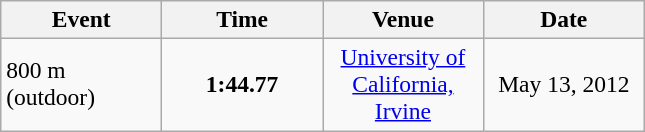<table class="wikitable" style="font-size:98%; text-align:center;">
<tr>
<th width="100">Event</th>
<th width="100">Time</th>
<th width="100">Venue</th>
<th width="100">Date</th>
</tr>
<tr>
<td align="left">800 m (outdoor)</td>
<td><strong>1:44.77</strong></td>
<td><a href='#'>University of California, Irvine</a></td>
<td>May 13, 2012</td>
</tr>
</table>
